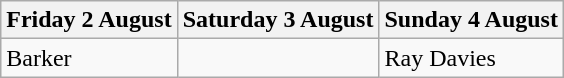<table class="wikitable">
<tr>
<th>Friday 2 August</th>
<th>Saturday 3 August</th>
<th>Sunday 4 August</th>
</tr>
<tr>
<td>Barker</td>
<td></td>
<td>Ray Davies</td>
</tr>
</table>
